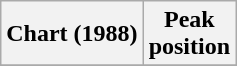<table class="wikitable">
<tr>
<th>Chart (1988)</th>
<th>Peak<br>position</th>
</tr>
<tr>
</tr>
</table>
